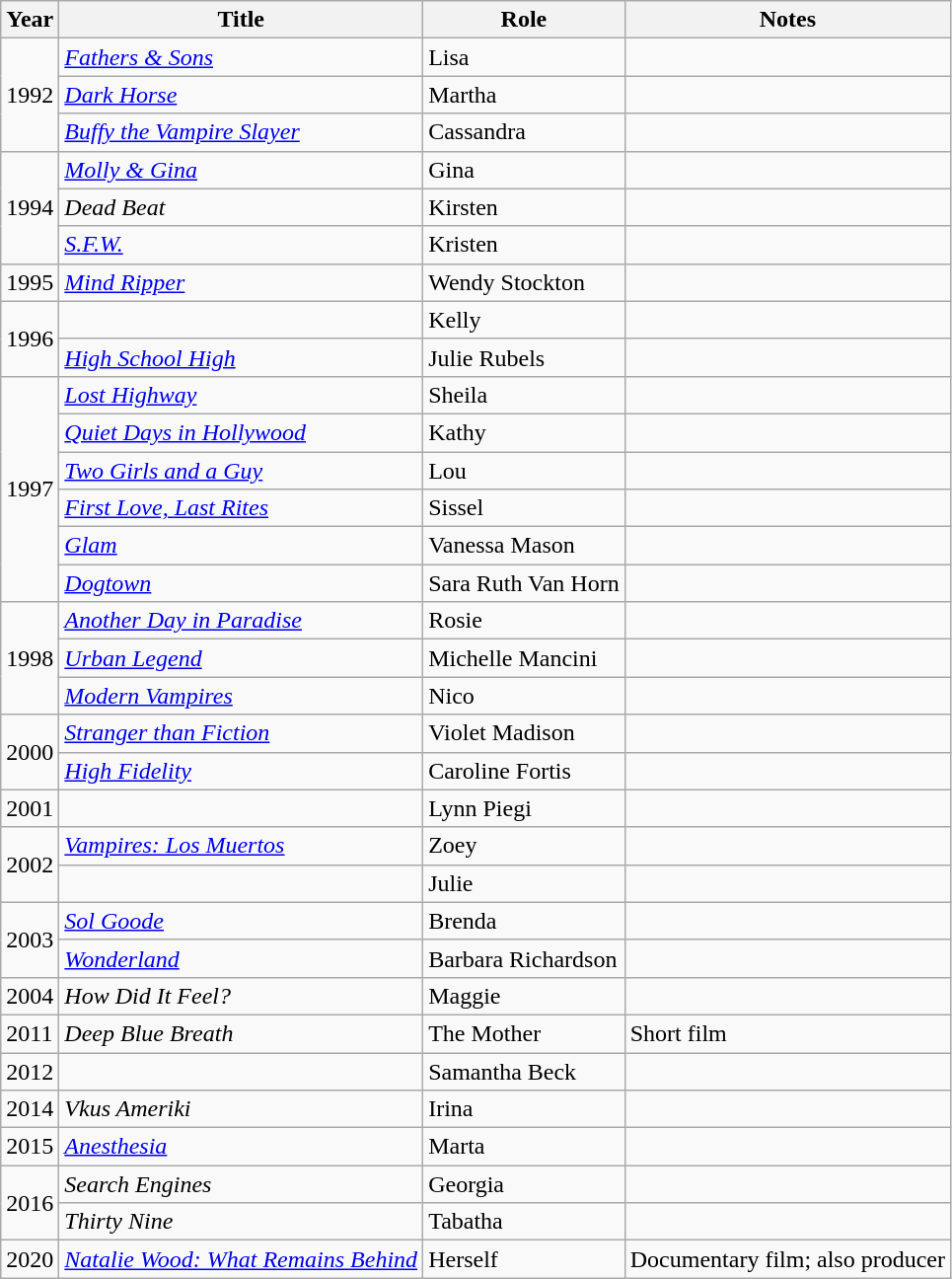<table class="wikitable sortable">
<tr>
<th>Year</th>
<th>Title</th>
<th>Role</th>
<th class="unsortable">Notes</th>
</tr>
<tr>
<td rowspan=3>1992</td>
<td><em><a href='#'>Fathers & Sons</a></em></td>
<td>Lisa</td>
<td></td>
</tr>
<tr>
<td><em><a href='#'>Dark Horse</a></em></td>
<td>Martha</td>
<td></td>
</tr>
<tr>
<td><em><a href='#'>Buffy the Vampire Slayer</a></em></td>
<td>Cassandra</td>
<td></td>
</tr>
<tr>
<td rowspan=3>1994</td>
<td><em><a href='#'>Molly & Gina</a></em></td>
<td>Gina</td>
<td></td>
</tr>
<tr>
<td><em>Dead Beat</em></td>
<td>Kirsten</td>
<td></td>
</tr>
<tr>
<td><em><a href='#'>S.F.W.</a></em></td>
<td>Kristen</td>
<td></td>
</tr>
<tr>
<td>1995</td>
<td><em><a href='#'>Mind Ripper</a></em></td>
<td>Wendy Stockton</td>
<td></td>
</tr>
<tr>
<td rowspan=2>1996</td>
<td><em></em></td>
<td>Kelly</td>
<td></td>
</tr>
<tr>
<td><em><a href='#'>High School High</a></em></td>
<td>Julie Rubels</td>
<td></td>
</tr>
<tr>
<td rowspan=6>1997</td>
<td><em><a href='#'>Lost Highway</a></em></td>
<td>Sheila</td>
<td></td>
</tr>
<tr>
<td><em><a href='#'>Quiet Days in Hollywood</a></em></td>
<td>Kathy</td>
<td></td>
</tr>
<tr>
<td><em><a href='#'>Two Girls and a Guy</a></em></td>
<td>Lou</td>
<td></td>
</tr>
<tr>
<td><em><a href='#'>First Love, Last Rites</a></em></td>
<td>Sissel</td>
<td></td>
</tr>
<tr>
<td><em><a href='#'>Glam</a></em></td>
<td>Vanessa Mason</td>
<td></td>
</tr>
<tr>
<td><em><a href='#'>Dogtown</a></em></td>
<td>Sara Ruth Van Horn</td>
<td></td>
</tr>
<tr>
<td rowspan=3>1998</td>
<td><em><a href='#'>Another Day in Paradise</a></em></td>
<td>Rosie</td>
<td></td>
</tr>
<tr>
<td><em><a href='#'>Urban Legend</a></em></td>
<td>Michelle Mancini</td>
<td></td>
</tr>
<tr>
<td><em><a href='#'>Modern Vampires</a></em></td>
<td>Nico</td>
<td></td>
</tr>
<tr>
<td rowspan=2>2000</td>
<td><em><a href='#'>Stranger than Fiction</a></em></td>
<td>Violet Madison</td>
<td></td>
</tr>
<tr>
<td><em><a href='#'>High Fidelity</a></em></td>
<td>Caroline Fortis</td>
<td></td>
</tr>
<tr>
<td>2001</td>
<td><em></em></td>
<td>Lynn Piegi</td>
<td></td>
</tr>
<tr>
<td rowspan=2>2002</td>
<td><em><a href='#'>Vampires: Los Muertos</a></em></td>
<td>Zoey</td>
<td></td>
</tr>
<tr>
<td><em></em></td>
<td>Julie</td>
<td></td>
</tr>
<tr>
<td rowspan=2>2003</td>
<td><em><a href='#'>Sol Goode</a></em></td>
<td>Brenda</td>
<td></td>
</tr>
<tr>
<td><em><a href='#'>Wonderland</a></em></td>
<td>Barbara Richardson</td>
<td></td>
</tr>
<tr>
<td>2004</td>
<td><em>How Did It Feel?</em></td>
<td>Maggie</td>
<td></td>
</tr>
<tr>
<td>2011</td>
<td><em>Deep Blue Breath</em></td>
<td>The Mother</td>
<td>Short film</td>
</tr>
<tr>
<td>2012</td>
<td><em></em></td>
<td>Samantha Beck</td>
<td></td>
</tr>
<tr>
<td>2014</td>
<td><em>Vkus Ameriki</em></td>
<td>Irina</td>
<td></td>
</tr>
<tr>
<td>2015</td>
<td><em><a href='#'>Anesthesia</a></em></td>
<td>Marta</td>
<td></td>
</tr>
<tr>
<td rowspan=2>2016</td>
<td><em>Search Engines</em></td>
<td>Georgia</td>
<td></td>
</tr>
<tr>
<td><em>Thirty Nine</em></td>
<td>Tabatha</td>
<td></td>
</tr>
<tr>
<td>2020</td>
<td><em><a href='#'>Natalie Wood: What Remains Behind</a></em></td>
<td>Herself</td>
<td>Documentary film; also producer</td>
</tr>
</table>
